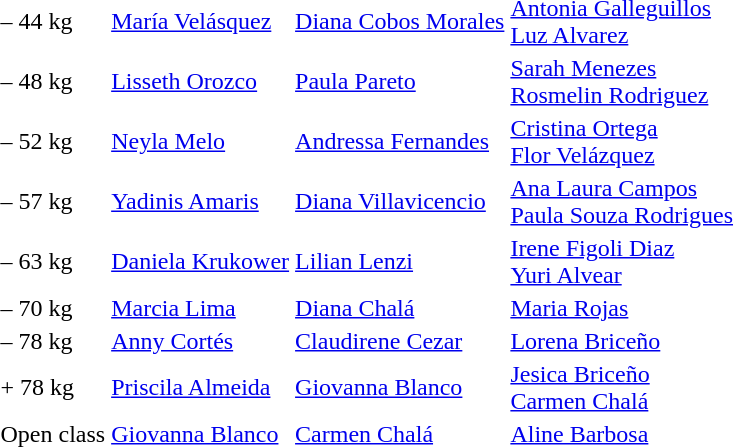<table>
<tr>
<td>– 44 kg</td>
<td> <a href='#'>María Velásquez</a></td>
<td> <a href='#'>Diana Cobos Morales</a></td>
<td> <a href='#'>Antonia Galleguillos</a><br>  <a href='#'>Luz Alvarez</a></td>
</tr>
<tr>
<td>– 48 kg</td>
<td> <a href='#'>Lisseth Orozco</a></td>
<td> <a href='#'>Paula Pareto</a></td>
<td> <a href='#'>Sarah Menezes</a> <br>  <a href='#'>Rosmelin Rodriguez</a></td>
</tr>
<tr>
<td>– 52 kg</td>
<td> <a href='#'>Neyla Melo</a></td>
<td> <a href='#'>Andressa Fernandes</a></td>
<td> <a href='#'>Cristina Ortega</a><br>  <a href='#'>Flor Velázquez</a></td>
</tr>
<tr>
<td>– 57 kg</td>
<td> <a href='#'>Yadinis Amaris</a></td>
<td> <a href='#'>Diana Villavicencio</a></td>
<td> <a href='#'>Ana Laura Campos</a> <br>  <a href='#'>Paula Souza Rodrigues</a></td>
</tr>
<tr>
<td>– 63 kg</td>
<td> <a href='#'>Daniela Krukower</a></td>
<td> <a href='#'>Lilian Lenzi</a></td>
<td> <a href='#'>Irene Figoli Diaz</a><br>  <a href='#'>Yuri Alvear</a></td>
</tr>
<tr>
<td>– 70 kg</td>
<td> <a href='#'>Marcia Lima</a></td>
<td> <a href='#'>Diana Chalá</a></td>
<td> <a href='#'>Maria Rojas</a></td>
</tr>
<tr>
<td>– 78 kg</td>
<td> <a href='#'>Anny Cortés</a></td>
<td> <a href='#'>Claudirene Cezar</a></td>
<td> <a href='#'>Lorena Briceño</a></td>
</tr>
<tr>
<td>+ 78 kg</td>
<td> <a href='#'>Priscila Almeida</a></td>
<td> <a href='#'>Giovanna Blanco</a></td>
<td> <a href='#'>Jesica Briceño</a><br>  <a href='#'>Carmen Chalá</a></td>
</tr>
<tr>
<td>Open class</td>
<td> <a href='#'>Giovanna Blanco</a></td>
<td> <a href='#'>Carmen Chalá</a></td>
<td> <a href='#'>Aline Barbosa</a></td>
</tr>
</table>
